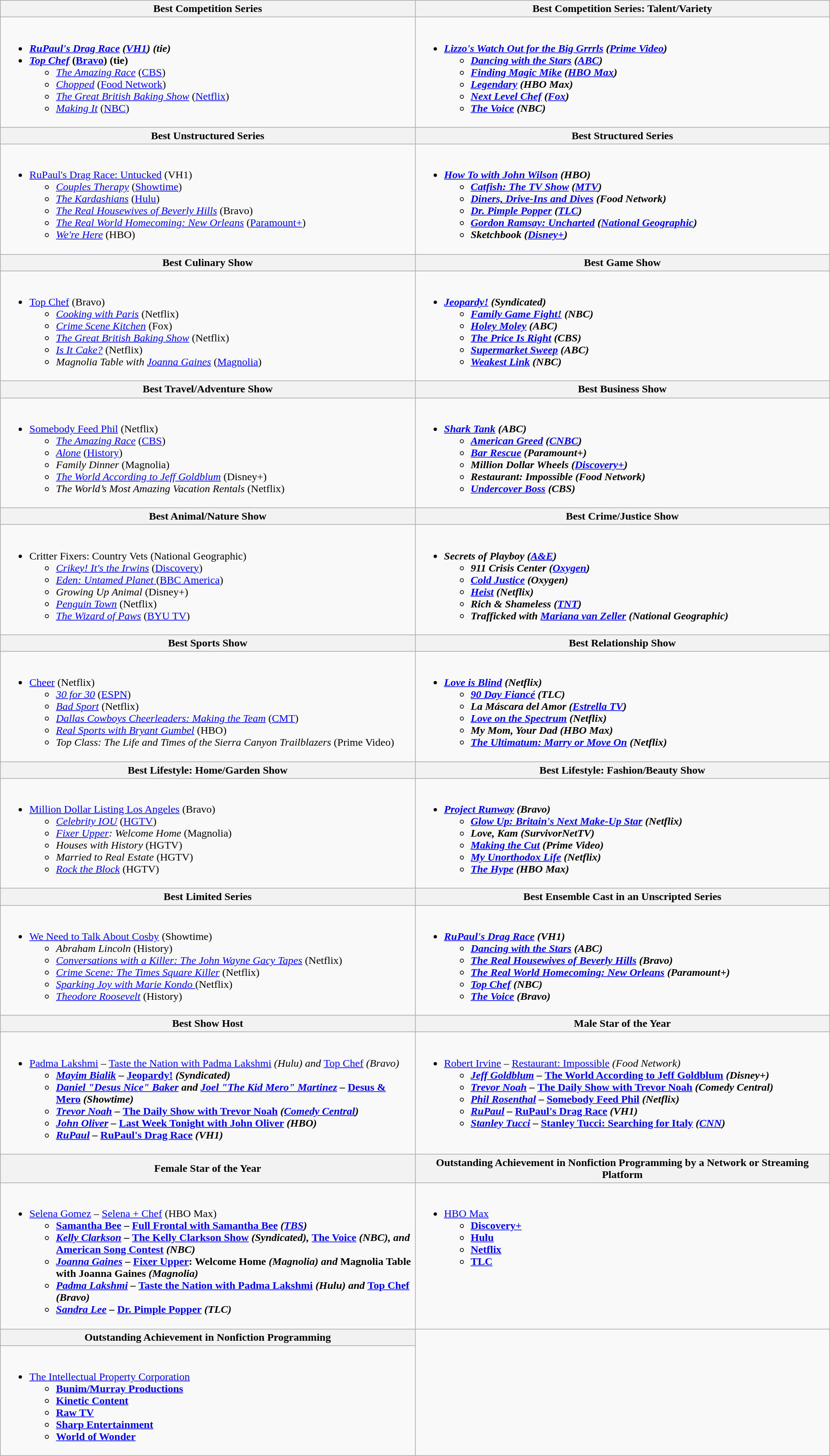<table class=wikitable>
<tr>
<th style="width:50%">Best Competition Series</th>
<th style="width:50%">Best Competition Series: Talent/Variety</th>
</tr>
<tr>
<td valign="top"><br><ul><li><strong><em><a href='#'>RuPaul's Drag Race</a><em> (<a href='#'>VH1</a>) (tie)<strong></li><li></em></strong><a href='#'>Top Chef</a></em> (<a href='#'>Bravo</a>) (tie)</strong><ul><li><em><a href='#'>The Amazing Race</a></em> (<a href='#'>CBS</a>)</li><li><em><a href='#'>Chopped</a></em> (<a href='#'>Food Network</a>)</li><li><em><a href='#'>The Great British Baking Show</a></em> (<a href='#'>Netflix</a>)</li><li><em><a href='#'>Making It</a></em> (<a href='#'>NBC</a>)</li></ul></li></ul></td>
<td valign="top"><br><ul><li><strong><em><a href='#'>Lizzo's Watch Out for the Big Grrrls</a><em> (<a href='#'>Prime Video</a>)<strong><ul><li></em><a href='#'>Dancing with the Stars</a><em> (<a href='#'>ABC</a>)</li><li></em><a href='#'>Finding Magic Mike</a><em> (<a href='#'>HBO Max</a>)</li><li></em><a href='#'>Legendary</a><em> (HBO Max)</li><li></em><a href='#'>Next Level Chef</a><em> (<a href='#'>Fox</a>)</li><li></em><a href='#'>The Voice</a><em> (NBC)</li></ul></li></ul></td>
</tr>
<tr>
<th style="width:50%">Best Unstructured Series</th>
<th style="width:50%">Best Structured Series</th>
</tr>
<tr>
<td valign="top"><br><ul><li></em></strong><a href='#'>RuPaul's Drag Race: Untucked</a></em> (VH1)</strong><ul><li><em><a href='#'>Couples Therapy</a></em> (<a href='#'>Showtime</a>)</li><li><em><a href='#'>The Kardashians</a></em> (<a href='#'>Hulu</a>)</li><li><em><a href='#'>The Real Housewives of Beverly Hills</a></em> (Bravo)</li><li><em><a href='#'>The Real World Homecoming: New Orleans</a></em> (<a href='#'>Paramount+</a>)</li><li><em><a href='#'>We're Here</a></em> (HBO)</li></ul></li></ul></td>
<td valign="top"><br><ul><li><strong><em><a href='#'>How To with John Wilson</a><em> (HBO)<strong><ul><li></em><a href='#'>Catfish: The TV Show</a><em> (<a href='#'>MTV</a>)</li><li></em><a href='#'>Diners, Drive-Ins and Dives</a><em> (Food Network)</li><li></em><a href='#'>Dr. Pimple Popper</a><em> (<a href='#'>TLC</a>)</li><li></em><a href='#'>Gordon Ramsay: Uncharted</a><em> (<a href='#'>National Geographic</a>)</li><li></em>Sketchbook<em> (<a href='#'>Disney+</a>)</li></ul></li></ul></td>
</tr>
<tr>
<th style="width:50%">Best Culinary Show</th>
<th style="width:50%">Best Game Show</th>
</tr>
<tr>
<td valign="top"><br><ul><li></em></strong><a href='#'>Top Chef</a></em> (Bravo)</strong><ul><li><em><a href='#'>Cooking with Paris</a></em> (Netflix)</li><li><em><a href='#'>Crime Scene Kitchen</a></em> (Fox)</li><li><em><a href='#'>The Great British Baking Show</a></em> (Netflix)</li><li><em><a href='#'>Is It Cake?</a></em> (Netflix)</li><li><em>Magnolia Table with <a href='#'>Joanna Gaines</a></em> (<a href='#'>Magnolia</a>)</li></ul></li></ul></td>
<td valign="top"><br><ul><li><strong><em><a href='#'>Jeopardy!</a><em> (Syndicated)<strong><ul><li></em><a href='#'>Family Game Fight!</a><em> (NBC)</li><li></em><a href='#'>Holey Moley</a><em> (ABC)</li><li></em><a href='#'>The Price Is Right</a><em> (CBS)</li><li></em><a href='#'>Supermarket Sweep</a><em> (ABC)</li><li></em><a href='#'>Weakest Link</a><em> (NBC)</li></ul></li></ul></td>
</tr>
<tr>
<th style="width:50%">Best Travel/Adventure Show</th>
<th style="width:50%">Best Business Show</th>
</tr>
<tr>
<td valign="top"><br><ul><li></em></strong><a href='#'>Somebody Feed Phil</a></em> (Netflix)</strong><ul><li><em><a href='#'>The Amazing Race</a></em> (<a href='#'>CBS</a>)</li><li><em><a href='#'>Alone</a></em> (<a href='#'>History</a>)</li><li><em>Family Dinner</em> (Magnolia)</li><li><em><a href='#'>The World According to Jeff Goldblum</a></em> (Disney+)</li><li><em>The World’s Most Amazing Vacation Rentals</em> (Netflix)</li></ul></li></ul></td>
<td valign="top"><br><ul><li><strong><em><a href='#'>Shark Tank</a><em> (ABC)<strong><ul><li></em><a href='#'>American Greed</a><em> (<a href='#'>CNBC</a>)</li><li></em><a href='#'>Bar Rescue</a><em> (Paramount+)</li><li></em>Million Dollar Wheels<em> (<a href='#'>Discovery+</a>)</li><li></em>Restaurant: Impossible<em> (Food Network)</li><li></em><a href='#'>Undercover Boss</a><em> (CBS)</li></ul></li></ul></td>
</tr>
<tr>
<th style="width:50%">Best Animal/Nature Show</th>
<th style="width:50%">Best Crime/Justice Show</th>
</tr>
<tr>
<td valign="top"><br><ul><li></em></strong>Critter Fixers: Country Vets</em> (National Geographic)</strong><ul><li><em><a href='#'>Crikey! It's the Irwins</a></em> (<a href='#'>Discovery</a>)</li><li><em><a href='#'>Eden: Untamed Planet </a></em> (<a href='#'>BBC America</a>)</li><li><em>Growing Up Animal</em> (Disney+)</li><li><em><a href='#'>Penguin Town</a></em> (Netflix)</li><li><em><a href='#'>The Wizard of Paws</a></em> (<a href='#'>BYU TV</a>)</li></ul></li></ul></td>
<td valign="top"><br><ul><li><strong><em>Secrets of Playboy<em> (<a href='#'>A&E</a>)<strong><ul><li></em>911 Crisis Center<em> (<a href='#'>Oxygen</a>)</li><li></em><a href='#'>Cold Justice</a><em> (Oxygen)</li><li></em><a href='#'>Heist</a><em> (Netflix)</li><li></em>Rich & Shameless<em> (<a href='#'>TNT</a>)</li><li></em>Trafficked with <a href='#'>Mariana van Zeller</a><em> (National Geographic)</li></ul></li></ul></td>
</tr>
<tr>
<th style="width:50%">Best Sports Show</th>
<th style="width:50%">Best Relationship Show</th>
</tr>
<tr>
<td valign="top"><br><ul><li></em></strong><a href='#'>Cheer</a></em> (Netflix)</strong><ul><li><em><a href='#'>30 for 30</a></em> (<a href='#'>ESPN</a>)</li><li><em><a href='#'>Bad Sport</a></em> (Netflix)</li><li><em><a href='#'>Dallas Cowboys Cheerleaders: Making the Team</a></em> (<a href='#'>CMT</a>)</li><li><em><a href='#'>Real Sports with Bryant Gumbel</a></em> (HBO)</li><li><em>Top Class: The Life and Times of the Sierra Canyon Trailblazers</em> (Prime Video)</li></ul></li></ul></td>
<td valign="top"><br><ul><li><strong><em><a href='#'>Love is Blind</a><em> (Netflix)<strong><ul><li></em><a href='#'>90 Day Fiancé</a><em> (TLC)</li><li></em>La Máscara del Amor<em> (<a href='#'>Estrella TV</a>)</li><li></em><a href='#'>Love on the Spectrum</a><em> (Netflix)</li><li></em>My Mom, Your Dad<em> (HBO Max)</li><li></em><a href='#'>The Ultimatum: Marry or Move On</a><em> (Netflix)</li></ul></li></ul></td>
</tr>
<tr>
<th style="width:50%">Best Lifestyle: Home/Garden Show</th>
<th style="width:50%">Best Lifestyle: Fashion/Beauty Show</th>
</tr>
<tr>
<td valign="top"><br><ul><li></em></strong><a href='#'>Million Dollar Listing Los Angeles</a></em> (Bravo)</strong><ul><li><em><a href='#'>Celebrity IOU</a></em> (<a href='#'>HGTV</a>)</li><li><em><a href='#'>Fixer Upper</a>: Welcome Home</em> (Magnolia)</li><li><em>Houses with History</em> (HGTV)</li><li><em>Married to Real Estate</em> (HGTV)</li><li><em><a href='#'>Rock the Block</a></em> (HGTV)</li></ul></li></ul></td>
<td valign="top"><br><ul><li><strong><em><a href='#'>Project Runway</a><em> (Bravo)<strong><ul><li></em><a href='#'>Glow Up: Britain's Next Make-Up Star</a><em> (Netflix)</li><li></em>Love, Kam<em> (SurvivorNetTV)</li><li></em><a href='#'>Making the Cut</a><em> (Prime Video)</li><li></em><a href='#'>My Unorthodox Life</a><em> (Netflix)</li><li></em><a href='#'>The Hype</a><em> (HBO Max)</li></ul></li></ul></td>
</tr>
<tr>
<th style="width:50%">Best Limited Series</th>
<th style="width:50%">Best Ensemble Cast in an Unscripted Series</th>
</tr>
<tr>
<td valign="top"><br><ul><li></em></strong><a href='#'>We Need to Talk About Cosby</a></em> (Showtime)</strong><ul><li><em>Abraham Lincoln</em> (History)</li><li><em><a href='#'>Conversations with a Killer: The John Wayne Gacy Tapes</a></em> (Netflix)</li><li><em><a href='#'>Crime Scene: The Times Square Killer</a></em> (Netflix)</li><li><em><a href='#'>Sparking Joy with Marie Kondo </a></em> (Netflix)</li><li><em><a href='#'>Theodore Roosevelt</a></em> (History)</li></ul></li></ul></td>
<td valign="top"><br><ul><li><strong><em><a href='#'>RuPaul's Drag Race</a><em> (VH1)<strong><ul><li></em><a href='#'>Dancing with the Stars</a><em> (ABC)</li><li></em><a href='#'>The Real Housewives of Beverly Hills</a><em> (Bravo)</li><li></em><a href='#'>The Real World Homecoming: New Orleans</a><em> (Paramount+)</li><li></em><a href='#'>Top Chef</a><em> (NBC)</li><li></em><a href='#'>The Voice</a><em> (Bravo)</li></ul></li></ul></td>
</tr>
<tr>
<th style="width:50%">Best Show Host</th>
<th style="width:50%">Male Star of the Year</th>
</tr>
<tr>
<td valign="top"><br><ul><li></strong><a href='#'>Padma Lakshmi</a> – </em><a href='#'>Taste the Nation with Padma Lakshmi</a><em> (Hulu) and </em><a href='#'>Top Chef</a><em> (Bravo)<strong><ul><li><a href='#'>Mayim Bialik</a> – </em><a href='#'>Jeopardy!</a><em> (Syndicated)</li><li><a href='#'>Daniel "Desus Nice" Baker</a> and <a href='#'>Joel "The Kid Mero" Martinez</a> – </em><a href='#'>Desus & Mero</a><em> (Showtime)</li><li><a href='#'>Trevor Noah</a> – </em><a href='#'>The Daily Show with Trevor Noah</a><em> (<a href='#'>Comedy Central</a>)</li><li><a href='#'>John Oliver</a> – </em><a href='#'>Last Week Tonight with John Oliver</a><em> (HBO)</li><li><a href='#'>RuPaul</a> – </em><a href='#'>RuPaul's Drag Race</a><em> (VH1)</li></ul></li></ul></td>
<td valign="top"><br><ul><li></strong><a href='#'>Robert Irvine</a> – </em><a href='#'>Restaurant: Impossible</a><em> (Food Network)<strong><ul><li><a href='#'>Jeff Goldblum</a> – </em><a href='#'>The World According to Jeff Goldblum</a><em> (Disney+)</li><li><a href='#'>Trevor Noah</a> – </em><a href='#'>The Daily Show with Trevor Noah</a><em> (Comedy Central)</li><li><a href='#'>Phil Rosenthal</a> – </em><a href='#'>Somebody Feed Phil</a><em> (Netflix)</li><li><a href='#'>RuPaul</a> – </em><a href='#'>RuPaul's Drag Race</a><em> (VH1)</li><li><a href='#'>Stanley Tucci</a> – </em><a href='#'>Stanley Tucci: Searching for Italy</a><em> (<a href='#'>CNN</a>)</li></ul></li></ul></td>
</tr>
<tr>
<th style="width:50%">Female Star of the Year</th>
<th style="width:50%">Outstanding Achievement in Nonfiction Programming by a Network or Streaming Platform</th>
</tr>
<tr>
<td valign="top"><br><ul><li></strong><a href='#'>Selena Gomez</a> – <a href='#'>Selena + Chef</a> (HBO Max)<strong><ul><li><a href='#'>Samantha Bee</a> – </em><a href='#'>Full Frontal with Samantha Bee</a><em> (<a href='#'>TBS</a>)</li><li><a href='#'>Kelly Clarkson</a> – </em><a href='#'>The Kelly Clarkson Show</a><em> (Syndicated), </em><a href='#'>The Voice</a><em> (NBC), and </em><a href='#'>American Song Contest</a><em> (NBC)</li><li><a href='#'>Joanna Gaines</a> – </em><a href='#'>Fixer Upper</a>: Welcome Home<em> (Magnolia) and </em>Magnolia Table with Joanna Gaines<em> (Magnolia)</li><li><a href='#'>Padma Lakshmi</a> – </em><a href='#'>Taste the Nation with Padma Lakshmi</a><em> (Hulu) and </em><a href='#'>Top Chef</a><em> (Bravo)</li><li><a href='#'>Sandra Lee</a> – </em><a href='#'>Dr. Pimple Popper</a><em> (TLC)</li></ul></li></ul></td>
<td valign="top"><br><ul><li></strong><a href='#'>HBO Max</a><strong><ul><li><a href='#'>Discovery+</a></li><li><a href='#'>Hulu</a></li><li><a href='#'>Netflix</a></li><li><a href='#'>TLC</a></li></ul></li></ul></td>
</tr>
<tr>
<th style="width:50%">Outstanding Achievement in Nonfiction Programming</th>
</tr>
<tr>
<td valign="top"><br><ul><li></strong><a href='#'>The Intellectual Property Corporation</a><strong><ul><li><a href='#'>Bunim/Murray Productions</a></li><li><a href='#'>Kinetic Content</a></li><li><a href='#'>Raw TV</a></li><li><a href='#'>Sharp Entertainment</a></li><li><a href='#'>World of Wonder</a></li></ul></li></ul></td>
</tr>
</table>
